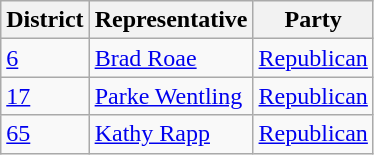<table class="wikitable">
<tr>
<th>District</th>
<th>Representative</th>
<th>Party</th>
</tr>
<tr>
<td><a href='#'>6</a></td>
<td><a href='#'>Brad Roae</a></td>
<td><a href='#'>Republican</a></td>
</tr>
<tr>
<td><a href='#'>17</a></td>
<td><a href='#'>Parke Wentling</a></td>
<td><a href='#'>Republican</a></td>
</tr>
<tr>
<td><a href='#'>65</a></td>
<td><a href='#'>Kathy Rapp</a></td>
<td><a href='#'>Republican</a></td>
</tr>
</table>
